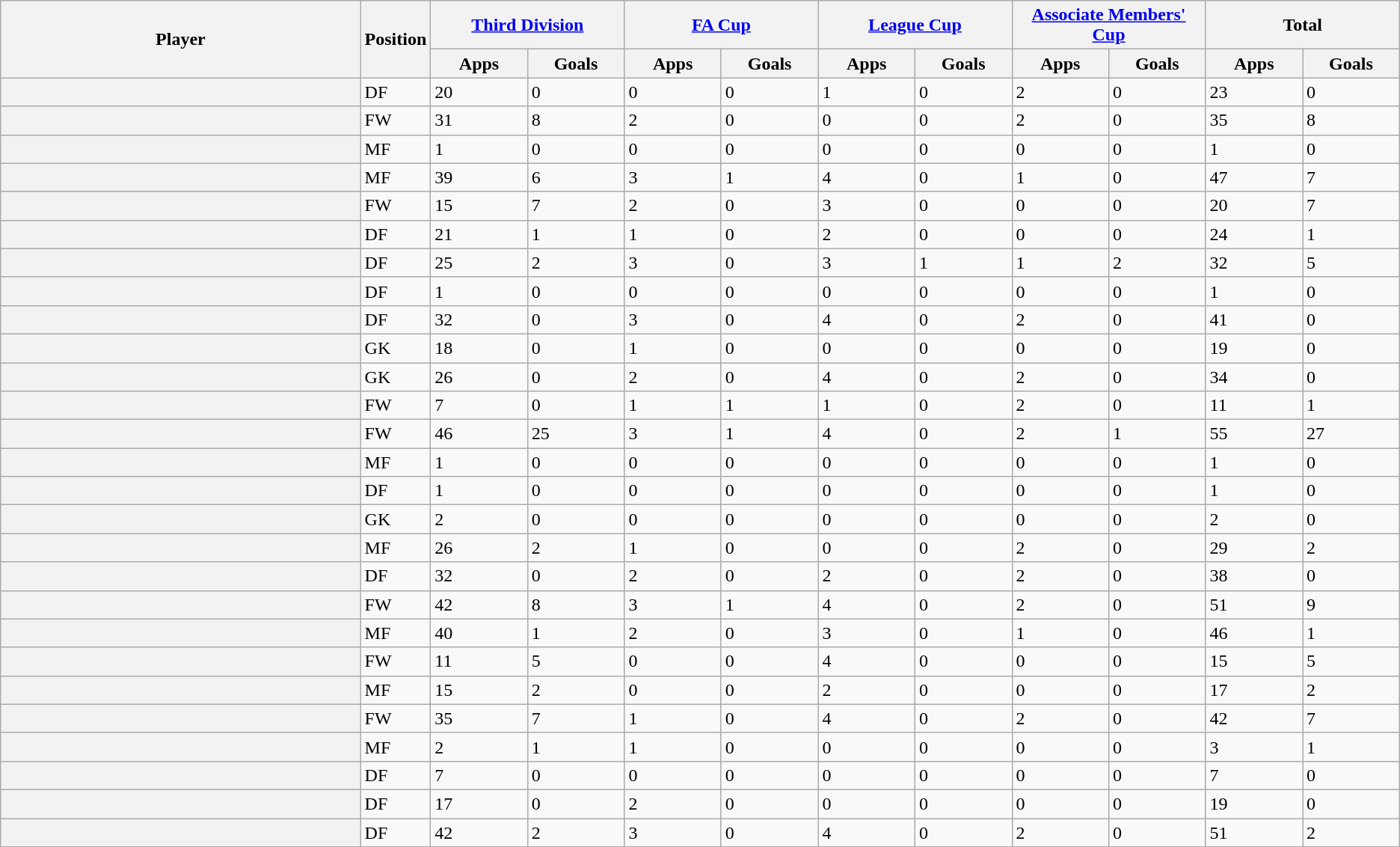<table class="wikitable plainrowheaders sortable">
<tr>
<th rowspan=2 style="width:20em"scope=col>Player</th>
<th rowspan=2>Position</th>
<th colspan=2 style="width:10em"scope=col><a href='#'>Third Division</a></th>
<th colspan=2 style="width:10em"scope=col><a href='#'>FA Cup</a></th>
<th colspan=2 style="width:10em"scope=col><a href='#'>League Cup</a></th>
<th colspan=2 style="width:10em"scope=col><a href='#'>Associate Members' Cup</a></th>
<th colspan=2 style="width:10em"scope=col>Total</th>
</tr>
<tr>
<th style="width:5em">Apps</th>
<th style="width:5em">Goals</th>
<th style="width:5em">Apps</th>
<th style="width:5em">Goals</th>
<th style="width:5em">Apps</th>
<th style="width:5em">Goals</th>
<th style="width:5em">Apps</th>
<th style="width:5em">Goals</th>
<th style="width:5em">Apps</th>
<th style="width:5em">Goals</th>
</tr>
<tr>
<th scope=row></th>
<td>DF</td>
<td>20</td>
<td>0</td>
<td>0</td>
<td>0</td>
<td>1</td>
<td>0</td>
<td>2</td>
<td>0</td>
<td>23</td>
<td>0</td>
</tr>
<tr>
<th scope=row></th>
<td>FW</td>
<td>31</td>
<td>8</td>
<td>2</td>
<td>0</td>
<td>0</td>
<td>0</td>
<td>2</td>
<td>0</td>
<td>35</td>
<td>8</td>
</tr>
<tr>
<th scope=row></th>
<td>MF</td>
<td>1</td>
<td>0</td>
<td>0</td>
<td>0</td>
<td>0</td>
<td>0</td>
<td>0</td>
<td>0</td>
<td>1</td>
<td>0</td>
</tr>
<tr>
<th scope=row></th>
<td>MF</td>
<td>39</td>
<td>6</td>
<td>3</td>
<td>1</td>
<td>4</td>
<td>0</td>
<td>1</td>
<td>0</td>
<td>47</td>
<td>7</td>
</tr>
<tr>
<th scope=row></th>
<td>FW</td>
<td>15</td>
<td>7</td>
<td>2</td>
<td>0</td>
<td>3</td>
<td>0</td>
<td>0</td>
<td>0</td>
<td>20</td>
<td>7</td>
</tr>
<tr>
<th scope=row></th>
<td>DF</td>
<td>21</td>
<td>1</td>
<td>1</td>
<td>0</td>
<td>2</td>
<td>0</td>
<td>0</td>
<td>0</td>
<td>24</td>
<td>1</td>
</tr>
<tr>
<th scope=row></th>
<td>DF</td>
<td>25</td>
<td>2</td>
<td>3</td>
<td>0</td>
<td>3</td>
<td>1</td>
<td>1</td>
<td>2</td>
<td>32</td>
<td>5</td>
</tr>
<tr>
<th scope=row></th>
<td>DF</td>
<td>1</td>
<td>0</td>
<td>0</td>
<td>0</td>
<td>0</td>
<td>0</td>
<td>0</td>
<td>0</td>
<td>1</td>
<td>0</td>
</tr>
<tr>
<th scope=row></th>
<td>DF</td>
<td>32</td>
<td>0</td>
<td>3</td>
<td>0</td>
<td>4</td>
<td>0</td>
<td>2</td>
<td>0</td>
<td>41</td>
<td>0</td>
</tr>
<tr>
<th scope=row></th>
<td>GK</td>
<td>18</td>
<td>0</td>
<td>1</td>
<td>0</td>
<td>0</td>
<td>0</td>
<td>0</td>
<td>0</td>
<td>19</td>
<td>0</td>
</tr>
<tr>
<th scope=row></th>
<td>GK</td>
<td>26</td>
<td>0</td>
<td>2</td>
<td>0</td>
<td>4</td>
<td>0</td>
<td>2</td>
<td>0</td>
<td>34</td>
<td>0</td>
</tr>
<tr>
<th scope=row></th>
<td>FW</td>
<td>7</td>
<td>0</td>
<td>1</td>
<td>1</td>
<td>1</td>
<td>0</td>
<td>2</td>
<td>0</td>
<td>11</td>
<td>1</td>
</tr>
<tr>
<th scope=row></th>
<td>FW</td>
<td>46</td>
<td>25</td>
<td>3</td>
<td>1</td>
<td>4</td>
<td>0</td>
<td>2</td>
<td>1</td>
<td>55</td>
<td>27</td>
</tr>
<tr>
<th scope=row></th>
<td>MF</td>
<td>1</td>
<td>0</td>
<td>0</td>
<td>0</td>
<td>0</td>
<td>0</td>
<td>0</td>
<td>0</td>
<td>1</td>
<td>0</td>
</tr>
<tr>
<th scope=row></th>
<td>DF</td>
<td>1</td>
<td>0</td>
<td>0</td>
<td>0</td>
<td>0</td>
<td>0</td>
<td>0</td>
<td>0</td>
<td>1</td>
<td>0</td>
</tr>
<tr>
<th scope=row></th>
<td>GK</td>
<td>2</td>
<td>0</td>
<td>0</td>
<td>0</td>
<td>0</td>
<td>0</td>
<td>0</td>
<td>0</td>
<td>2</td>
<td>0</td>
</tr>
<tr>
<th scope=row></th>
<td>MF</td>
<td>26</td>
<td>2</td>
<td>1</td>
<td>0</td>
<td>0</td>
<td>0</td>
<td>2</td>
<td>0</td>
<td>29</td>
<td>2</td>
</tr>
<tr>
<th scope=row></th>
<td>DF</td>
<td>32</td>
<td>0</td>
<td>2</td>
<td>0</td>
<td>2</td>
<td>0</td>
<td>2</td>
<td>0</td>
<td>38</td>
<td>0</td>
</tr>
<tr>
<th scope=row></th>
<td>FW</td>
<td>42</td>
<td>8</td>
<td>3</td>
<td>1</td>
<td>4</td>
<td>0</td>
<td>2</td>
<td>0</td>
<td>51</td>
<td>9</td>
</tr>
<tr>
<th scope=row></th>
<td>MF</td>
<td>40</td>
<td>1</td>
<td>2</td>
<td>0</td>
<td>3</td>
<td>0</td>
<td>1</td>
<td>0</td>
<td>46</td>
<td>1</td>
</tr>
<tr>
<th scope=row></th>
<td>FW</td>
<td>11</td>
<td>5</td>
<td>0</td>
<td>0</td>
<td>4</td>
<td>0</td>
<td>0</td>
<td>0</td>
<td>15</td>
<td>5</td>
</tr>
<tr>
<th scope=row></th>
<td>MF</td>
<td>15</td>
<td>2</td>
<td>0</td>
<td>0</td>
<td>2</td>
<td>0</td>
<td>0</td>
<td>0</td>
<td>17</td>
<td>2</td>
</tr>
<tr>
<th scope=row></th>
<td>FW</td>
<td>35</td>
<td>7</td>
<td>1</td>
<td>0</td>
<td>4</td>
<td>0</td>
<td>2</td>
<td>0</td>
<td>42</td>
<td>7</td>
</tr>
<tr>
<th scope=row></th>
<td>MF</td>
<td>2</td>
<td>1</td>
<td>1</td>
<td>0</td>
<td>0</td>
<td>0</td>
<td>0</td>
<td>0</td>
<td>3</td>
<td>1</td>
</tr>
<tr>
<th scope=row></th>
<td>DF</td>
<td>7</td>
<td>0</td>
<td>0</td>
<td>0</td>
<td>0</td>
<td>0</td>
<td>0</td>
<td>0</td>
<td>7</td>
<td>0</td>
</tr>
<tr>
<th scope=row></th>
<td>DF</td>
<td>17</td>
<td>0</td>
<td>2</td>
<td>0</td>
<td>0</td>
<td>0</td>
<td>0</td>
<td>0</td>
<td>19</td>
<td>0</td>
</tr>
<tr>
<th scope=row></th>
<td>DF</td>
<td>42</td>
<td>2</td>
<td>3</td>
<td>0</td>
<td>4</td>
<td>0</td>
<td>2</td>
<td>0</td>
<td>51</td>
<td>2</td>
</tr>
</table>
